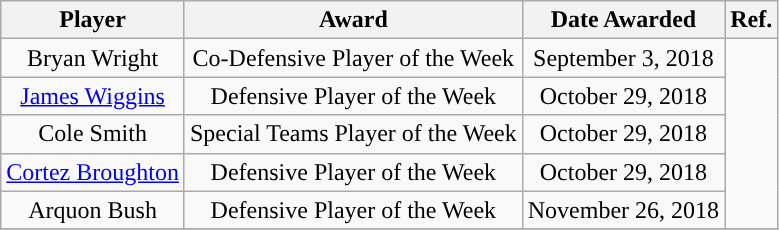<table class="wikitable sortable sortable" style="text-align: center">
<tr align=center>
<th>Player</th>
<th>Award</th>
<th>Date Awarded</th>
<th>Ref.</th>
</tr>
<tr>
<td>Bryan Wright</td>
<td>Co-Defensive Player of the Week</td>
<td>September 3, 2018</td>
<td rowspan="5"></td>
</tr>
<tr>
<td><a href='#'>James Wiggins</a></td>
<td>Defensive Player of the Week</td>
<td>October 29, 2018</td>
</tr>
<tr>
<td>Cole Smith</td>
<td>Special Teams Player of the Week</td>
<td>October 29, 2018</td>
</tr>
<tr>
<td><a href='#'>Cortez Broughton</a></td>
<td>Defensive Player of the Week</td>
<td>October 29, 2018</td>
</tr>
<tr>
<td>Arquon Bush</td>
<td>Defensive Player of the Week</td>
<td>November 26, 2018</td>
</tr>
<tr>
</tr>
</table>
